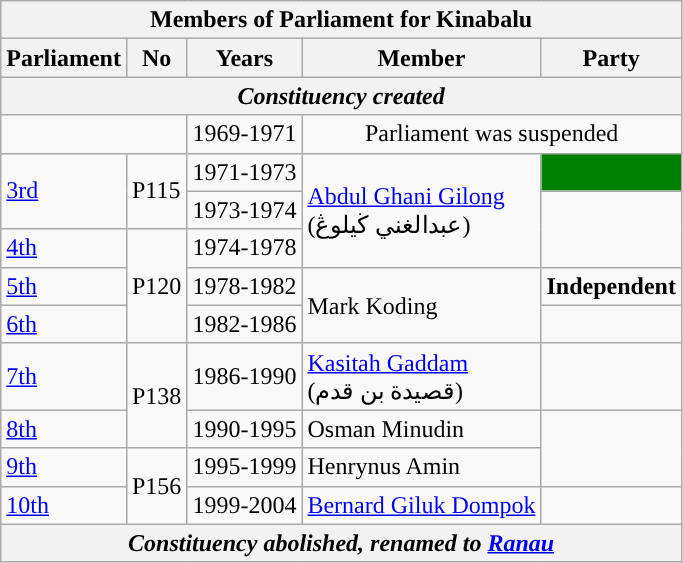<table class=wikitable>
<tr>
<th colspan="5">Members of Parliament for Kinabalu</th>
</tr>
<tr>
<th>Parliament</th>
<th>No</th>
<th>Years</th>
<th>Member</th>
<th>Party</th>
</tr>
<tr>
<th colspan="5" align="center"><em>Constituency created</em></th>
</tr>
<tr>
<td colspan="2"></td>
<td>1969-1971</td>
<td colspan=2 align=center>Parliament was suspended</td>
</tr>
<tr>
<td rowspan=2><a href='#'>3rd</a></td>
<td rowspan="2">P115</td>
<td>1971-1973</td>
<td rowspan=3><a href='#'>Abdul Ghani Gilong</a>  <br>(عبدالغني ڬيلوڠ)</td>
<td bgcolor=#008000></td>
</tr>
<tr>
<td>1973-1974</td>
<td rowspan=2></td>
</tr>
<tr>
<td><a href='#'>4th</a></td>
<td rowspan="3">P120</td>
<td>1974-1978</td>
</tr>
<tr>
<td><a href='#'>5th</a></td>
<td>1978-1982</td>
<td rowspan=2>Mark Koding</td>
<td><strong>Independent</strong></td>
</tr>
<tr>
<td><a href='#'>6th</a></td>
<td>1982-1986</td>
<td></td>
</tr>
<tr>
<td><a href='#'>7th</a></td>
<td rowspan="2">P138</td>
<td>1986-1990</td>
<td><a href='#'>Kasitah Gaddam</a>  <br> (قصيدة بن قدم)</td>
<td></td>
</tr>
<tr>
<td><a href='#'>8th</a></td>
<td>1990-1995</td>
<td>Osman Minudin</td>
<td rowspan=2  bgcolor=></td>
</tr>
<tr>
<td><a href='#'>9th</a></td>
<td rowspan="2">P156</td>
<td>1995-1999</td>
<td>Henrynus Amin</td>
</tr>
<tr>
<td><a href='#'>10th</a></td>
<td>1999-2004</td>
<td><a href='#'>Bernard Giluk Dompok</a></td>
<td></td>
</tr>
<tr>
<th colspan="5" align="center"><em>Constituency abolished, renamed to <a href='#'>Ranau</a></em></th>
</tr>
</table>
